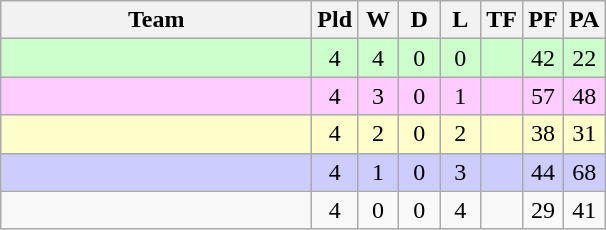<table class="wikitable" style="text-align:center">
<tr>
<th width="200">Team</th>
<th width="20">Pld</th>
<th width="20">W</th>
<th width="20">D</th>
<th width="20">L</th>
<th width="20">TF</th>
<th width="20">PF</th>
<th width="20">PA</th>
</tr>
<tr style="background:#cfc">
<td align=left></td>
<td>4</td>
<td>4</td>
<td>0</td>
<td>0</td>
<td></td>
<td>42</td>
<td>22</td>
</tr>
<tr style="background:#ffccff">
<td align=left></td>
<td>4</td>
<td>3</td>
<td>0</td>
<td>1</td>
<td></td>
<td>57</td>
<td>48</td>
</tr>
<tr style="background:#ffc">
<td align=left></td>
<td>4</td>
<td>2</td>
<td>0</td>
<td>2</td>
<td></td>
<td>38</td>
<td>31</td>
</tr>
<tr bgcolor=ccccff>
<td align=left></td>
<td>4</td>
<td>1</td>
<td>0</td>
<td>3</td>
<td></td>
<td>44</td>
<td>68</td>
</tr>
<tr>
<td align=left></td>
<td>4</td>
<td>0</td>
<td>0</td>
<td>4</td>
<td></td>
<td>29</td>
<td>41</td>
</tr>
</table>
